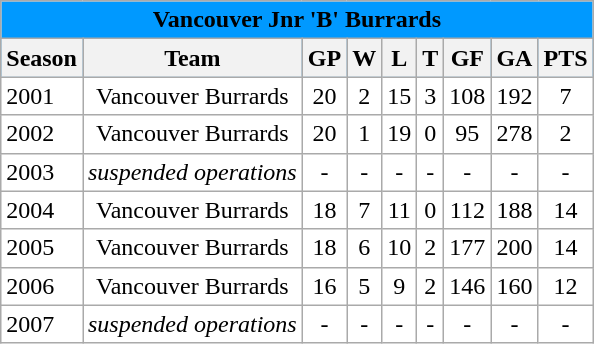<table class="wikitable">
<tr bgcolor="#0099FF">
<td colspan="9" align="center"><strong>Vancouver Jnr 'B' Burrards</strong></td>
</tr>
<tr bgcolor="0099FF">
<th>Season</th>
<th>Team</th>
<th>GP</th>
<th>W</th>
<th>L</th>
<th>T</th>
<th>GF</th>
<th>GA</th>
<th>PTS</th>
</tr>
<tr align="center" bgcolor="#ffffff">
<td align="left">2001</td>
<td>Vancouver Burrards</td>
<td>20</td>
<td>2</td>
<td>15</td>
<td>3</td>
<td>108</td>
<td>192</td>
<td>7</td>
</tr>
<tr align="center" bgcolor="#ffffff">
<td align="left">2002</td>
<td>Vancouver Burrards</td>
<td>20</td>
<td>1</td>
<td>19</td>
<td>0</td>
<td>95</td>
<td>278</td>
<td>2</td>
</tr>
<tr align="center" bgcolor="#ffffff">
<td align="left">2003</td>
<td><em>suspended operations</em></td>
<td>-</td>
<td>-</td>
<td>-</td>
<td>-</td>
<td>-</td>
<td>-</td>
<td>-</td>
</tr>
<tr align="center" bgcolor="#ffffff">
<td align="left">2004</td>
<td>Vancouver Burrards</td>
<td>18</td>
<td>7</td>
<td>11</td>
<td>0</td>
<td>112</td>
<td>188</td>
<td>14</td>
</tr>
<tr align="center" bgcolor="#ffffff">
<td align="left">2005</td>
<td>Vancouver Burrards</td>
<td>18</td>
<td>6</td>
<td>10</td>
<td>2</td>
<td>177</td>
<td>200</td>
<td>14</td>
</tr>
<tr align="center" bgcolor="#ffffff">
<td align="left">2006</td>
<td>Vancouver Burrards</td>
<td>16</td>
<td>5</td>
<td>9</td>
<td>2</td>
<td>146</td>
<td>160</td>
<td>12</td>
</tr>
<tr align="center" bgcolor="#ffffff">
<td align="left">2007</td>
<td><em>suspended operations</em></td>
<td>-</td>
<td>-</td>
<td>-</td>
<td>-</td>
<td>-</td>
<td>-</td>
<td>-</td>
</tr>
</table>
